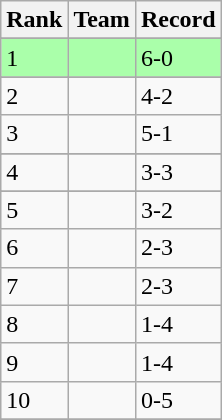<table class="wikitable">
<tr>
<th>Rank</th>
<th>Team</th>
<th>Record</th>
</tr>
<tr>
</tr>
<tr bgcolor=#aaffaa>
<td>1</td>
<td></td>
<td>6-0</td>
</tr>
<tr>
</tr>
<tr bgcolor=>
<td>2</td>
<td></td>
<td>4-2</td>
</tr>
<tr>
<td>3</td>
<td></td>
<td>5-1</td>
</tr>
<tr>
</tr>
<tr bgcolor=>
<td>4</td>
<td></td>
<td>3-3</td>
</tr>
<tr>
</tr>
<tr bgcolor=>
<td>5</td>
<td></td>
<td>3-2</td>
</tr>
<tr>
<td>6</td>
<td></td>
<td>2-3</td>
</tr>
<tr>
<td>7</td>
<td></td>
<td>2-3</td>
</tr>
<tr>
<td>8</td>
<td></td>
<td>1-4</td>
</tr>
<tr>
<td>9</td>
<td></td>
<td>1-4</td>
</tr>
<tr>
<td>10</td>
<td></td>
<td>0-5</td>
</tr>
<tr>
</tr>
</table>
